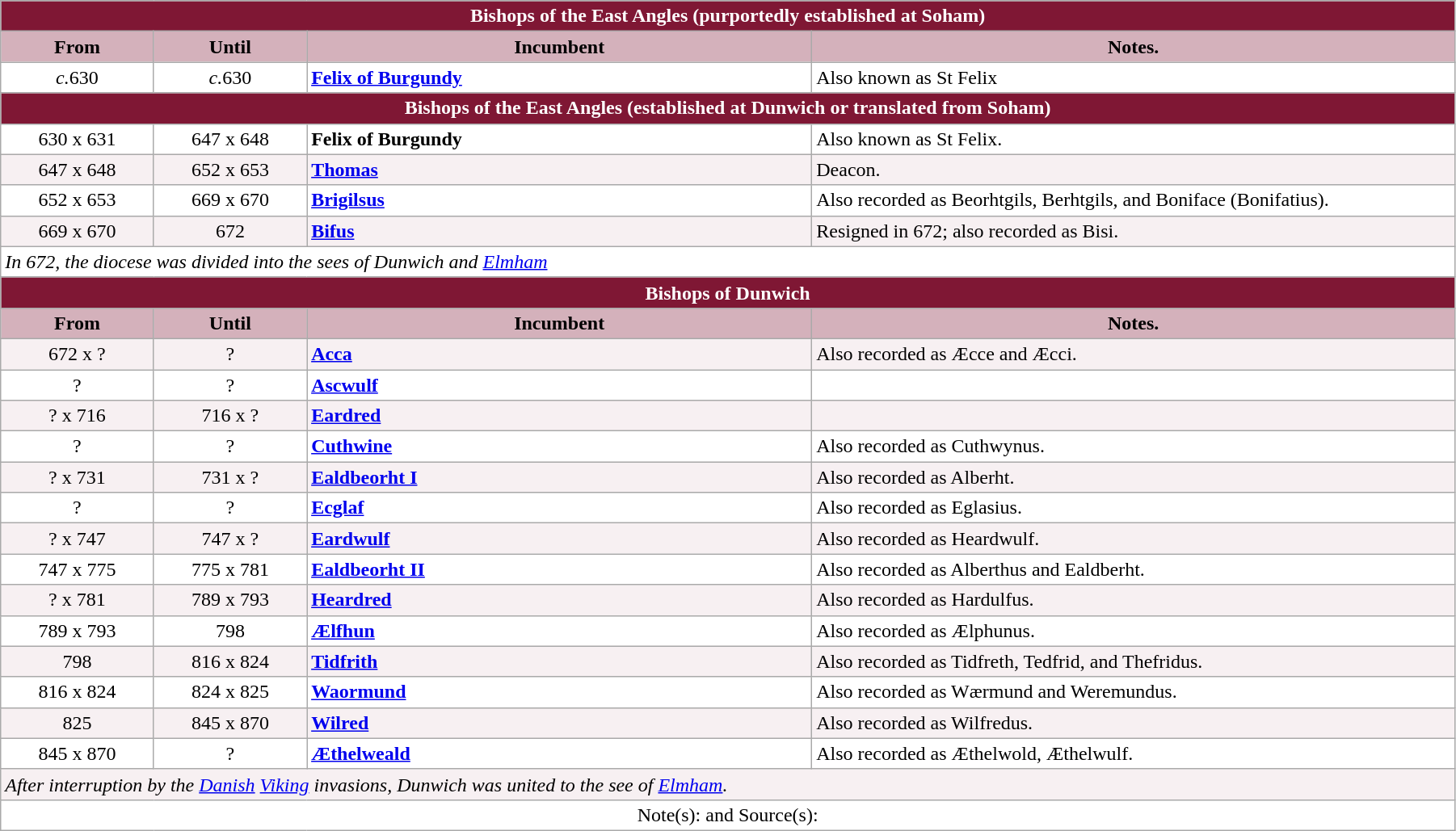<table class="wikitable" style="width:95%;" border="1" cellpadding="2">
<tr>
<th colspan="4" style="background-color: #7F1734; color: white;">Bishops of the East Angles (purportedly established at Soham)</th>
</tr>
<tr>
<th style="background-color: #D4B1BB; width: 10%;">From</th>
<th style="background-color: #D4B1BB; width: 10%;">Until</th>
<th style="background-color: #D4B1BB; width: 33%;">Incumbent</th>
<th style="background-color: #D4B1BB; width: 42%;">Notes.</th>
</tr>
<tr valign="top" style="background-color: white;">
<td style="text-align: center;"><em>c.</em>630</td>
<td style="text-align: center;"><em>c.</em>630</td>
<td><strong><a href='#'>Felix of Burgundy</a></strong></td>
<td>Also known as St Felix</td>
</tr>
<tr>
<th colspan="4" style="background-color: #7F1734; color: white;">Bishops of the East Angles (established at Dunwich or translated from Soham)</th>
</tr>
<tr valign="top" style="background-color: white;">
<td style="text-align: center;">630 x 631</td>
<td style="text-align: center;">647 x 648</td>
<td><strong>Felix of Burgundy</strong></td>
<td>Also known as St Felix.</td>
</tr>
<tr valign="top" style="background-color: #F7F0F2;">
<td style="text-align: center;">647 x 648</td>
<td style="text-align: center;">652 x 653</td>
<td><strong><a href='#'>Thomas</a></strong></td>
<td>Deacon.</td>
</tr>
<tr valign="top" style="background-color: white;">
<td style="text-align: center;">652 x 653</td>
<td style="text-align: center;">669 x 670</td>
<td><strong><a href='#'>Brigilsus</a></strong></td>
<td>Also recorded as Beorhtgils, Berhtgils, and Boniface (Bonifatius).</td>
</tr>
<tr valign="top" style="background-color: #F7F0F2;">
<td style="text-align: center;">669 x 670</td>
<td style="text-align: center;">672</td>
<td><strong><a href='#'>Bifus</a></strong></td>
<td>Resigned in 672; also recorded as Bisi.</td>
</tr>
<tr valign="top" style="background-color: white;">
<td colspan="4"><em>In 672, the diocese was divided into the sees of Dunwich and <a href='#'>Elmham</a></em></td>
</tr>
<tr>
<th colspan="4" style="background-color: #7F1734; color: white;">Bishops of Dunwich</th>
</tr>
<tr>
<th style="background-color: #D4B1BB;">From</th>
<th style="background-color: #D4B1BB;">Until</th>
<th style="background-color: #D4B1BB;">Incumbent</th>
<th style="background-color: #D4B1BB;">Notes.</th>
</tr>
<tr valign="top" style="background-color: #F7F0F2;">
<td style="text-align: center;">672 x ?</td>
<td style="text-align: center;">?</td>
<td><strong><a href='#'>Acca</a></strong></td>
<td>Also recorded as Æcce and Æcci.</td>
</tr>
<tr valign="top" style="background-color: white;">
<td style="text-align: center;">?</td>
<td style="text-align: center;">?</td>
<td><strong><a href='#'>Ascwulf</a></strong></td>
<td></td>
</tr>
<tr valign="top" style="background-color: #F7F0F2;">
<td style="text-align: center;">? x 716</td>
<td style="text-align: center;">716 x ?</td>
<td><strong><a href='#'>Eardred</a></strong></td>
<td></td>
</tr>
<tr valign="top" style="background-color: white;">
<td style="text-align: center;">?</td>
<td style="text-align: center;">?</td>
<td><strong><a href='#'>Cuthwine</a></strong></td>
<td>Also recorded as Cuthwynus.</td>
</tr>
<tr valign="top" style="background-color: #F7F0F2;">
<td style="text-align: center;">? x 731</td>
<td style="text-align: center;">731 x ?</td>
<td><strong><a href='#'>Ealdbeorht I</a></strong></td>
<td>Also recorded as Alberht.</td>
</tr>
<tr valign="top" style="background-color: white;">
<td style="text-align: center;">?</td>
<td style="text-align: center;">?</td>
<td><strong><a href='#'>Ecglaf</a></strong></td>
<td>Also recorded as Eglasius.</td>
</tr>
<tr valign="top" style="background-color: #F7F0F2;">
<td style="text-align: center;">? x 747</td>
<td style="text-align: center;">747 x ?</td>
<td><strong><a href='#'>Eardwulf</a></strong></td>
<td>Also recorded as Heardwulf.</td>
</tr>
<tr valign="top" style="background-color: white;">
<td style="text-align: center;">747 x 775</td>
<td style="text-align: center;">775 x 781</td>
<td><strong><a href='#'>Ealdbeorht II</a></strong></td>
<td>Also recorded as Alberthus and Ealdberht.</td>
</tr>
<tr valign="top" style="background-color: #F7F0F2;">
<td style="text-align: center;">? x 781</td>
<td style="text-align: center;">789 x 793</td>
<td><strong><a href='#'>Heardred</a></strong></td>
<td>Also recorded as Hardulfus.</td>
</tr>
<tr valign="top" style="background-color: white;">
<td style="text-align: center;">789 x 793</td>
<td style="text-align: center;">798</td>
<td><strong><a href='#'>Ælfhun</a></strong></td>
<td>Also recorded as Ælphunus.</td>
</tr>
<tr valign="top" style="background-color: #F7F0F2;">
<td style="text-align: center;">798</td>
<td style="text-align: center;">816 x 824</td>
<td><strong><a href='#'>Tidfrith</a></strong></td>
<td>Also recorded as Tidfreth, Tedfrid, and Thefridus.</td>
</tr>
<tr valign="top" style="background-color: white;">
<td style="text-align: center;">816 x 824</td>
<td style="text-align: center;">824 x 825</td>
<td><strong><a href='#'>Waormund</a></strong></td>
<td>Also recorded as Wærmund and Weremundus.</td>
</tr>
<tr valign="top" style="background-color: #F7F0F2;">
<td style="text-align: center;">825</td>
<td style="text-align: center;">845 x 870</td>
<td><strong><a href='#'>Wilred</a></strong></td>
<td>Also recorded as Wilfredus.</td>
</tr>
<tr valign="top" style="background-color: white;">
<td style="text-align: center;">845 x 870</td>
<td style="text-align: center;">?</td>
<td><strong><a href='#'>Æthelweald</a></strong></td>
<td>Also recorded as Æthelwold, Æthelwulf.</td>
</tr>
<tr valign="top" style="background-color: #F7F0F2;">
<td colspan="4"><em>After interruption by the <a href='#'>Danish</a> <a href='#'>Viking</a> invasions, Dunwich was united to the see of <a href='#'>Elmham</a>.</em></td>
</tr>
<tr valign="top" style="background-color: white;">
<td colspan="4" style="text-align: center;">Note(s):  and Source(s):</td>
</tr>
</table>
